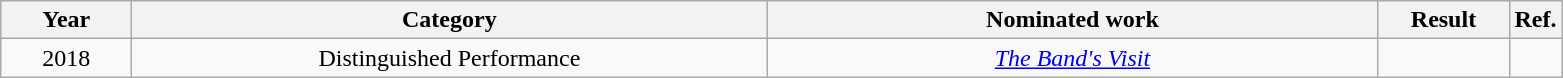<table class="wikitable plainrowheaders" style="text-align:center;">
<tr>
<th scope="col" style="width:5em;">Year</th>
<th scope="col" style="width:26em;">Category</th>
<th scope="col" style="width:25em;">Nominated work</th>
<th scope="col" style="width:5em;">Result</th>
<th>Ref.</th>
</tr>
<tr>
<td>2018</td>
<td>Distinguished Performance</td>
<td><em><a href='#'>The Band's Visit</a></em></td>
<td></td>
<td></td>
</tr>
</table>
